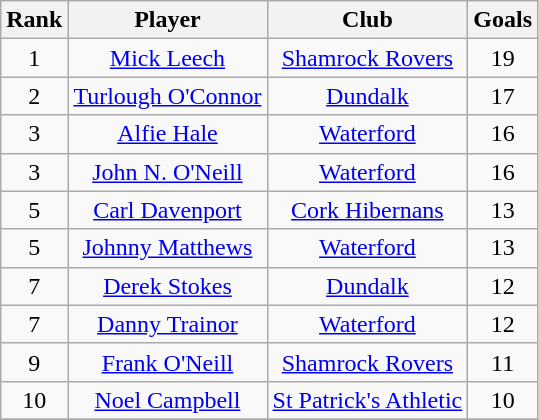<table class="wikitable" style="text-align:center">
<tr>
<th>Rank</th>
<th>Player</th>
<th>Club</th>
<th>Goals</th>
</tr>
<tr>
<td>1</td>
<td><a href='#'>Mick Leech</a></td>
<td><a href='#'>Shamrock Rovers</a></td>
<td>19</td>
</tr>
<tr>
<td>2</td>
<td><a href='#'>Turlough O'Connor</a></td>
<td><a href='#'>Dundalk</a></td>
<td>17</td>
</tr>
<tr>
<td>3</td>
<td><a href='#'>Alfie Hale</a></td>
<td><a href='#'>Waterford</a></td>
<td>16</td>
</tr>
<tr>
<td>3</td>
<td><a href='#'>John N. O'Neill</a></td>
<td><a href='#'>Waterford</a></td>
<td>16</td>
</tr>
<tr>
<td>5</td>
<td><a href='#'>Carl Davenport</a></td>
<td><a href='#'>Cork Hibernans</a></td>
<td>13</td>
</tr>
<tr>
<td>5</td>
<td><a href='#'>Johnny Matthews</a></td>
<td><a href='#'>Waterford</a></td>
<td>13</td>
</tr>
<tr>
<td>7</td>
<td><a href='#'>Derek Stokes</a></td>
<td><a href='#'>Dundalk</a></td>
<td>12</td>
</tr>
<tr>
<td>7</td>
<td><a href='#'>Danny Trainor</a></td>
<td><a href='#'>Waterford</a></td>
<td>12</td>
</tr>
<tr>
<td>9</td>
<td><a href='#'>Frank O'Neill</a></td>
<td><a href='#'>Shamrock Rovers</a></td>
<td>11</td>
</tr>
<tr>
<td>10</td>
<td><a href='#'>Noel Campbell</a></td>
<td><a href='#'>St Patrick's Athletic</a></td>
<td>10</td>
</tr>
<tr>
</tr>
</table>
